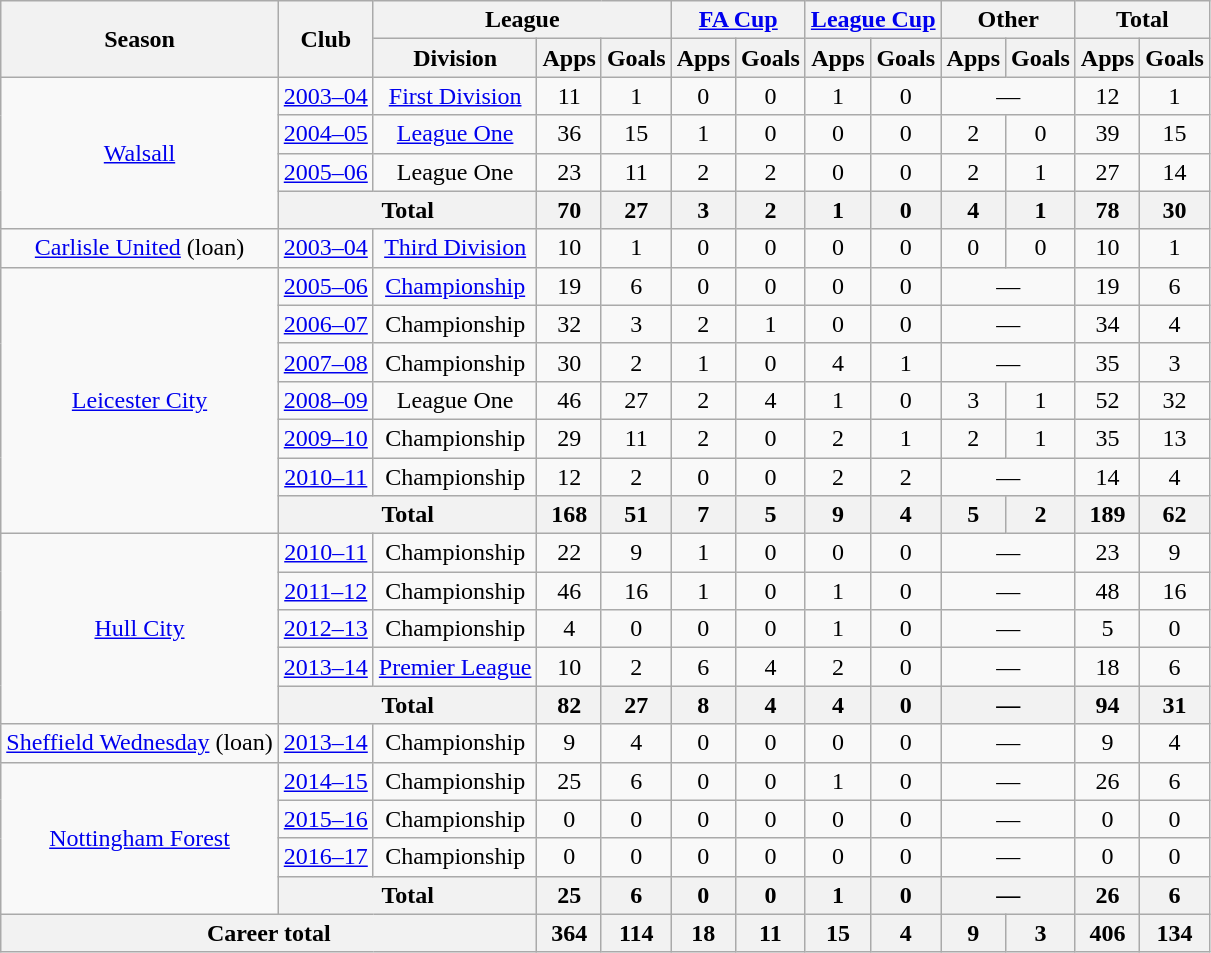<table class="wikitable" style="text-align:center">
<tr>
<th rowspan="2">Season</th>
<th rowspan="2">Club</th>
<th colspan="3">League</th>
<th colspan="2"><a href='#'>FA Cup</a></th>
<th colspan="2"><a href='#'>League Cup</a></th>
<th colspan="2">Other</th>
<th colspan="2">Total</th>
</tr>
<tr>
<th>Division</th>
<th>Apps</th>
<th>Goals</th>
<th>Apps</th>
<th>Goals</th>
<th>Apps</th>
<th>Goals</th>
<th>Apps</th>
<th>Goals</th>
<th>Apps</th>
<th>Goals</th>
</tr>
<tr>
<td rowspan="4"><a href='#'>Walsall</a></td>
<td><a href='#'>2003–04</a></td>
<td><a href='#'>First Division</a></td>
<td>11</td>
<td>1</td>
<td>0</td>
<td>0</td>
<td>1</td>
<td>0</td>
<td colspan="2">—</td>
<td>12</td>
<td>1</td>
</tr>
<tr>
<td><a href='#'>2004–05</a></td>
<td><a href='#'>League One</a></td>
<td>36</td>
<td>15</td>
<td>1</td>
<td>0</td>
<td>0</td>
<td>0</td>
<td>2</td>
<td>0</td>
<td>39</td>
<td>15</td>
</tr>
<tr>
<td><a href='#'>2005–06</a></td>
<td>League One</td>
<td>23</td>
<td>11</td>
<td>2</td>
<td>2</td>
<td>0</td>
<td>0</td>
<td>2</td>
<td>1</td>
<td>27</td>
<td>14</td>
</tr>
<tr>
<th colspan="2">Total</th>
<th>70</th>
<th>27</th>
<th>3</th>
<th>2</th>
<th>1</th>
<th>0</th>
<th>4</th>
<th>1</th>
<th>78</th>
<th>30</th>
</tr>
<tr>
<td><a href='#'>Carlisle United</a> (loan)</td>
<td><a href='#'>2003–04</a></td>
<td><a href='#'>Third Division</a></td>
<td>10</td>
<td>1</td>
<td>0</td>
<td>0</td>
<td>0</td>
<td>0</td>
<td>0</td>
<td>0</td>
<td>10</td>
<td>1</td>
</tr>
<tr>
<td rowspan="7"><a href='#'>Leicester City</a></td>
<td><a href='#'>2005–06</a></td>
<td><a href='#'>Championship</a></td>
<td>19</td>
<td>6</td>
<td>0</td>
<td>0</td>
<td>0</td>
<td>0</td>
<td colspan="2">—</td>
<td>19</td>
<td>6</td>
</tr>
<tr>
<td><a href='#'>2006–07</a></td>
<td>Championship</td>
<td>32</td>
<td>3</td>
<td>2</td>
<td>1</td>
<td>0</td>
<td>0</td>
<td colspan="2">—</td>
<td>34</td>
<td>4</td>
</tr>
<tr>
<td><a href='#'>2007–08</a></td>
<td>Championship</td>
<td>30</td>
<td>2</td>
<td>1</td>
<td>0</td>
<td>4</td>
<td>1</td>
<td colspan="2">—</td>
<td>35</td>
<td>3</td>
</tr>
<tr>
<td><a href='#'>2008–09</a></td>
<td>League One</td>
<td>46</td>
<td>27</td>
<td>2</td>
<td>4</td>
<td>1</td>
<td>0</td>
<td>3</td>
<td>1</td>
<td>52</td>
<td>32</td>
</tr>
<tr>
<td><a href='#'>2009–10</a></td>
<td>Championship</td>
<td>29</td>
<td>11</td>
<td>2</td>
<td>0</td>
<td>2</td>
<td>1</td>
<td>2</td>
<td>1</td>
<td>35</td>
<td>13</td>
</tr>
<tr>
<td><a href='#'>2010–11</a></td>
<td>Championship</td>
<td>12</td>
<td>2</td>
<td>0</td>
<td>0</td>
<td>2</td>
<td>2</td>
<td colspan="2">—</td>
<td>14</td>
<td>4</td>
</tr>
<tr>
<th colspan="2">Total</th>
<th>168</th>
<th>51</th>
<th>7</th>
<th>5</th>
<th>9</th>
<th>4</th>
<th>5</th>
<th>2</th>
<th>189</th>
<th>62</th>
</tr>
<tr>
<td rowspan="5"><a href='#'>Hull City</a></td>
<td><a href='#'>2010–11</a></td>
<td>Championship</td>
<td>22</td>
<td>9</td>
<td>1</td>
<td>0</td>
<td>0</td>
<td>0</td>
<td colspan="2">—</td>
<td>23</td>
<td>9</td>
</tr>
<tr>
<td><a href='#'>2011–12</a></td>
<td>Championship</td>
<td>46</td>
<td>16</td>
<td>1</td>
<td>0</td>
<td>1</td>
<td>0</td>
<td colspan="2">—</td>
<td>48</td>
<td>16</td>
</tr>
<tr>
<td><a href='#'>2012–13</a></td>
<td>Championship</td>
<td>4</td>
<td>0</td>
<td>0</td>
<td>0</td>
<td>1</td>
<td>0</td>
<td colspan="2">—</td>
<td>5</td>
<td>0</td>
</tr>
<tr>
<td><a href='#'>2013–14</a></td>
<td><a href='#'>Premier League</a></td>
<td>10</td>
<td>2</td>
<td>6</td>
<td>4</td>
<td>2</td>
<td>0</td>
<td colspan="2">—</td>
<td>18</td>
<td>6</td>
</tr>
<tr>
<th colspan="2">Total</th>
<th>82</th>
<th>27</th>
<th>8</th>
<th>4</th>
<th>4</th>
<th>0</th>
<th colspan="2">—</th>
<th>94</th>
<th>31</th>
</tr>
<tr>
<td><a href='#'>Sheffield Wednesday</a> (loan)</td>
<td><a href='#'>2013–14</a></td>
<td>Championship</td>
<td>9</td>
<td>4</td>
<td>0</td>
<td>0</td>
<td>0</td>
<td>0</td>
<td colspan="2">—</td>
<td>9</td>
<td>4</td>
</tr>
<tr>
<td rowspan="4"><a href='#'>Nottingham Forest</a></td>
<td><a href='#'>2014–15</a></td>
<td>Championship</td>
<td>25</td>
<td>6</td>
<td>0</td>
<td>0</td>
<td>1</td>
<td>0</td>
<td colspan="2">—</td>
<td>26</td>
<td>6</td>
</tr>
<tr>
<td><a href='#'>2015–16</a></td>
<td>Championship</td>
<td>0</td>
<td>0</td>
<td>0</td>
<td>0</td>
<td>0</td>
<td>0</td>
<td colspan="2">—</td>
<td>0</td>
<td>0</td>
</tr>
<tr>
<td><a href='#'>2016–17</a></td>
<td>Championship</td>
<td>0</td>
<td>0</td>
<td>0</td>
<td>0</td>
<td>0</td>
<td>0</td>
<td colspan="2">—</td>
<td>0</td>
<td>0</td>
</tr>
<tr>
<th colspan="2">Total</th>
<th>25</th>
<th>6</th>
<th>0</th>
<th>0</th>
<th>1</th>
<th>0</th>
<th colspan="2">—</th>
<th>26</th>
<th>6</th>
</tr>
<tr>
<th colspan="3">Career total</th>
<th>364</th>
<th>114</th>
<th>18</th>
<th>11</th>
<th>15</th>
<th>4</th>
<th>9</th>
<th>3</th>
<th>406</th>
<th>134</th>
</tr>
</table>
